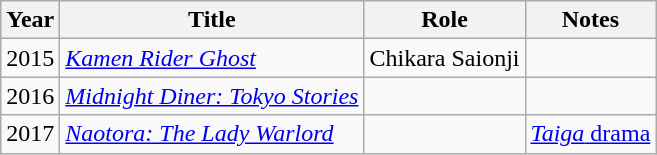<table class="wikitable sortable">
<tr>
<th>Year</th>
<th>Title</th>
<th>Role</th>
<th class="unsortable">Notes</th>
</tr>
<tr>
<td>2015</td>
<td><em><a href='#'>Kamen Rider Ghost</a></em></td>
<td>Chikara Saionji</td>
<td></td>
</tr>
<tr>
<td>2016</td>
<td><em><a href='#'>Midnight Diner: Tokyo Stories</a></em></td>
<td></td>
<td></td>
</tr>
<tr>
<td>2017</td>
<td><em><a href='#'>Naotora: The Lady Warlord</a></em></td>
<td></td>
<td><a href='#'><em>Taiga</em> drama</a></td>
</tr>
</table>
